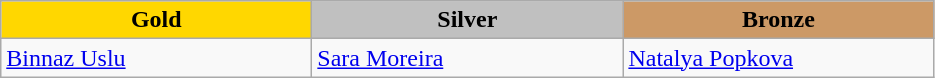<table class="wikitable" style="text-align:left">
<tr align="center">
<td width=200 bgcolor=gold><strong>Gold</strong></td>
<td width=200 bgcolor=silver><strong>Silver</strong></td>
<td width=200 bgcolor=CC9966><strong>Bronze</strong></td>
</tr>
<tr>
<td><a href='#'>Binnaz Uslu</a><br><em></em></td>
<td><a href='#'>Sara Moreira</a><br><em></em></td>
<td><a href='#'>Natalya Popkova</a><br><em></em></td>
</tr>
</table>
